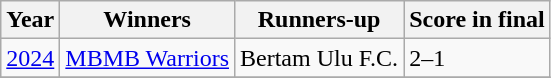<table class=wikitable>
<tr>
<th>Year</th>
<th>Winners</th>
<th>Runners-up</th>
<th>Score in final</th>
</tr>
<tr>
<td><a href='#'>2024</a></td>
<td><a href='#'>MBMB Warriors</a></td>
<td>Bertam Ulu F.C.</td>
<td>2–1</td>
</tr>
<tr>
</tr>
</table>
